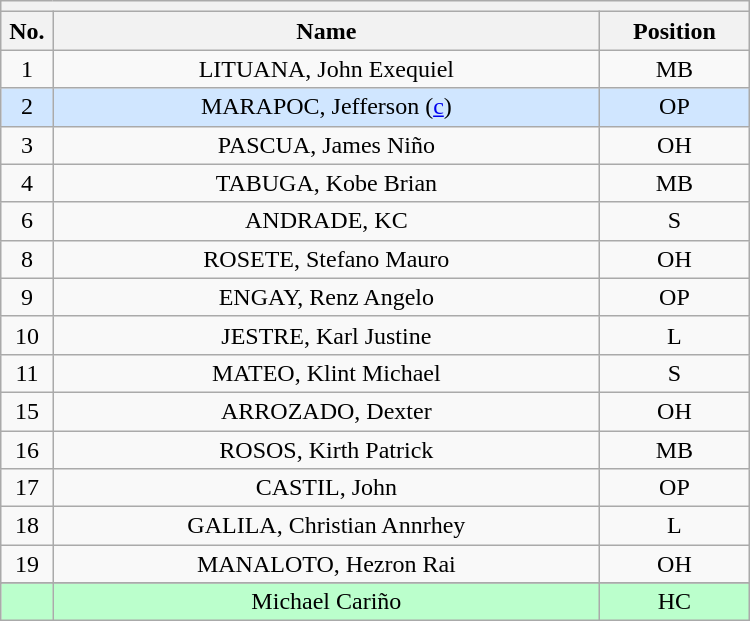<table class="wikitable mw-collapsible mw-collapsed" style="text-align:center; width:500px; border:none">
<tr>
<th style="text-align:left" colspan="3"></th>
</tr>
<tr>
<th style="width:7%">No.</th>
<th>Name</th>
<th style="width:20%">Position</th>
</tr>
<tr>
<td>1</td>
<td>LITUANA, John Exequiel</td>
<td>MB</td>
</tr>
<tr bgcolor=#D0E6FF>
<td>2</td>
<td>MARAPOC, Jefferson  (<a href='#'>c</a>)</td>
<td>OP</td>
</tr>
<tr>
<td>3</td>
<td>PASCUA, James Niño</td>
<td>OH</td>
</tr>
<tr>
<td>4</td>
<td>TABUGA, Kobe Brian</td>
<td>MB</td>
</tr>
<tr>
<td>6</td>
<td>ANDRADE, KC</td>
<td>S</td>
</tr>
<tr>
<td>8</td>
<td>ROSETE, Stefano Mauro</td>
<td>OH</td>
</tr>
<tr>
<td>9</td>
<td>ENGAY, Renz Angelo</td>
<td>OP</td>
</tr>
<tr>
<td>10</td>
<td>JESTRE, Karl Justine</td>
<td>L</td>
</tr>
<tr>
<td>11</td>
<td>MATEO, Klint Michael</td>
<td>S</td>
</tr>
<tr>
<td>15</td>
<td>ARROZADO, Dexter</td>
<td>OH</td>
</tr>
<tr>
<td>16</td>
<td>ROSOS, Kirth Patrick</td>
<td>MB</td>
</tr>
<tr>
<td>17</td>
<td>CASTIL, John</td>
<td>OP</td>
</tr>
<tr>
<td>18</td>
<td>GALILA, Christian Annrhey</td>
<td>L</td>
</tr>
<tr>
<td>19</td>
<td>MANALOTO, Hezron Rai</td>
<td>OH</td>
</tr>
<tr>
</tr>
<tr bgcolor=#BBFFCC>
<td></td>
<td>Michael Cariño</td>
<td>HC</td>
</tr>
</table>
